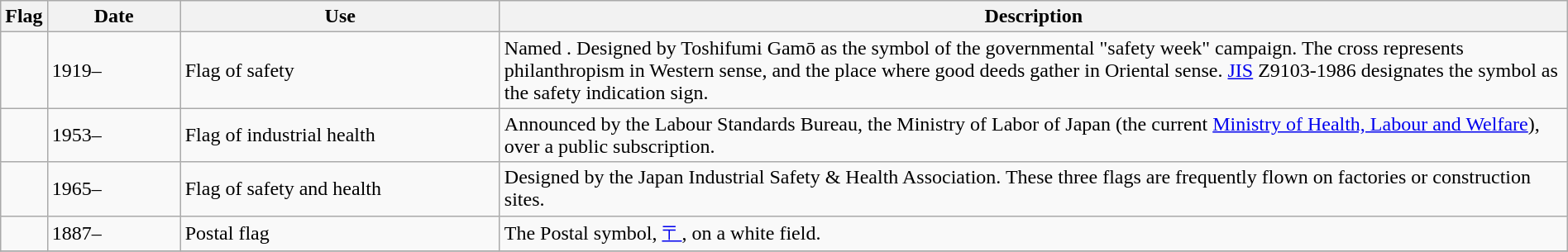<table class="wikitable" width="100%">
<tr>
<th>Flag</th>
<th style="width:100px;">Date</th>
<th style="width:250px;">Use</th>
<th style="min-width:250px;">Description</th>
</tr>
<tr>
<td></td>
<td>1919–</td>
<td>Flag of safety</td>
<td>Named . Designed by Toshifumi Gamō as the symbol of the governmental "safety week" campaign. The cross represents philanthropism in Western sense, and the place where good deeds gather in Oriental sense. <a href='#'>JIS</a> Z9103-1986 designates the symbol as the safety indication sign.</td>
</tr>
<tr>
<td></td>
<td>1953–</td>
<td>Flag of industrial health</td>
<td>Announced by the Labour Standards Bureau, the Ministry of Labor of Japan (the current <a href='#'>Ministry of Health, Labour and Welfare</a>), over a public subscription.</td>
</tr>
<tr>
<td></td>
<td>1965–</td>
<td>Flag of safety and health</td>
<td>Designed by the Japan Industrial Safety & Health Association. These three flags are frequently flown on factories or construction sites.</td>
</tr>
<tr>
<td></td>
<td>1887–</td>
<td>Postal flag</td>
<td>The Postal symbol, <a href='#'>〒</a>, on a white field.</td>
</tr>
<tr>
</tr>
</table>
